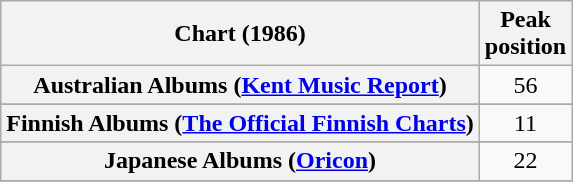<table class="wikitable plainrowheaders sortable" style="text-align:center;">
<tr>
<th>Chart (1986)</th>
<th>Peak<br>position</th>
</tr>
<tr>
<th scope="row">Australian Albums (<a href='#'>Kent Music Report</a>)</th>
<td>56</td>
</tr>
<tr>
</tr>
<tr>
</tr>
<tr>
<th scope="row">Finnish Albums (<a href='#'>The Official Finnish Charts</a>)</th>
<td align="center">11</td>
</tr>
<tr>
</tr>
<tr>
<th scope="row">Japanese Albums (<a href='#'>Oricon</a>)</th>
<td align="center">22</td>
</tr>
<tr>
</tr>
<tr>
</tr>
<tr>
</tr>
<tr>
</tr>
<tr>
</tr>
</table>
